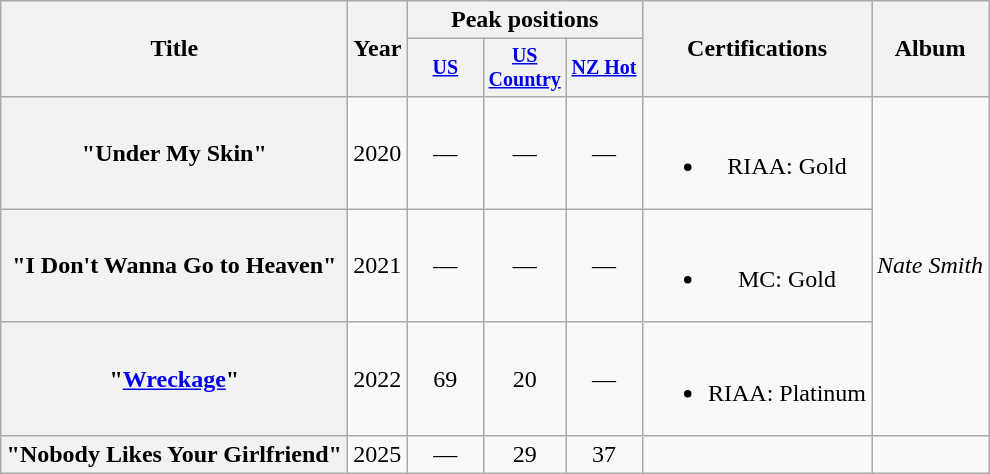<table class="wikitable plainrowheaders" style="text-align:center;">
<tr>
<th scope="col" rowspan="2" style="width:14em;">Title</th>
<th scope="col" rowspan="2">Year</th>
<th scope="col" colspan="3">Peak positions</th>
<th scope="col" rowspan="2">Certifications</th>
<th scope="col" rowspan="2">Album</th>
</tr>
<tr style="font-size:smaller;">
<th scope="col" style="width:45px;"><a href='#'>US</a><br></th>
<th scope="col" style="width:45px;"><a href='#'>US Country</a><br></th>
<th scope="col" style="width:45px;"><a href='#'>NZ Hot</a><br></th>
</tr>
<tr>
<th scope="row">"Under My Skin"</th>
<td>2020</td>
<td>—</td>
<td>—</td>
<td>—</td>
<td><br><ul><li>RIAA: Gold</li></ul></td>
<td rowspan="3"><em>Nate Smith</em></td>
</tr>
<tr>
<th scope="row">"I Don't Wanna Go to Heaven"</th>
<td>2021</td>
<td>—</td>
<td>—</td>
<td>—</td>
<td><br><ul><li>MC: Gold</li></ul></td>
</tr>
<tr>
<th scope="row">"<a href='#'>Wreckage</a>"</th>
<td>2022</td>
<td>69</td>
<td>20</td>
<td>—</td>
<td><br><ul><li>RIAA: Platinum</li></ul></td>
</tr>
<tr>
<th scope="row">"Nobody Likes Your Girlfriend"<br></th>
<td>2025</td>
<td>—</td>
<td>29</td>
<td>37</td>
<td></td>
<td></td>
</tr>
</table>
